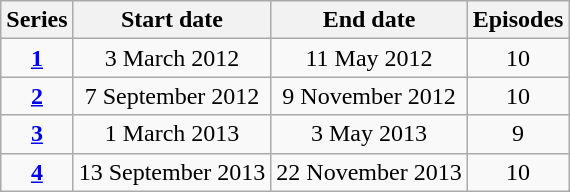<table class="wikitable" style="text-align:center;">
<tr>
<th>Series</th>
<th>Start date</th>
<th>End date</th>
<th>Episodes</th>
</tr>
<tr>
<td><strong><a href='#'>1</a></strong></td>
<td>3 March 2012</td>
<td>11 May 2012</td>
<td>10</td>
</tr>
<tr>
<td><strong><a href='#'>2</a></strong></td>
<td>7 September 2012</td>
<td>9 November 2012</td>
<td>10</td>
</tr>
<tr>
<td><strong><a href='#'>3</a></strong></td>
<td>1 March 2013</td>
<td>3 May 2013</td>
<td>9</td>
</tr>
<tr>
<td><strong><a href='#'>4</a></strong></td>
<td>13 September 2013</td>
<td>22 November 2013</td>
<td>10</td>
</tr>
</table>
